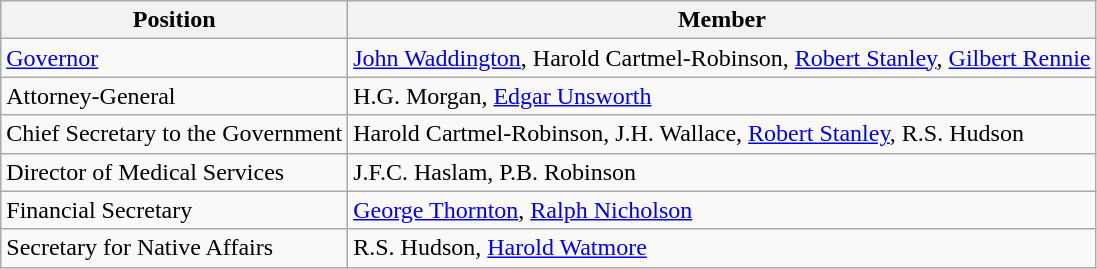<table class="wikitable sortable">
<tr>
<th>Position</th>
<th>Member</th>
</tr>
<tr>
<td><a href='#'>Governor</a></td>
<td><a href='#'>John Waddington</a>, Harold Cartmel-Robinson, <a href='#'>Robert Stanley</a>, <a href='#'>Gilbert Rennie</a></td>
</tr>
<tr>
<td>Attorney-General</td>
<td>H.G. Morgan, <a href='#'>Edgar Unsworth</a></td>
</tr>
<tr>
<td>Chief Secretary to the Government</td>
<td>Harold Cartmel-Robinson, J.H. Wallace, <a href='#'>Robert Stanley</a>, R.S. Hudson</td>
</tr>
<tr>
<td>Director of Medical Services</td>
<td>J.F.C. Haslam, P.B. Robinson</td>
</tr>
<tr>
<td>Financial Secretary</td>
<td><a href='#'>George Thornton</a>, <a href='#'>Ralph Nicholson</a></td>
</tr>
<tr>
<td>Secretary for Native Affairs</td>
<td>R.S. Hudson, <a href='#'>Harold Watmore</a></td>
</tr>
</table>
